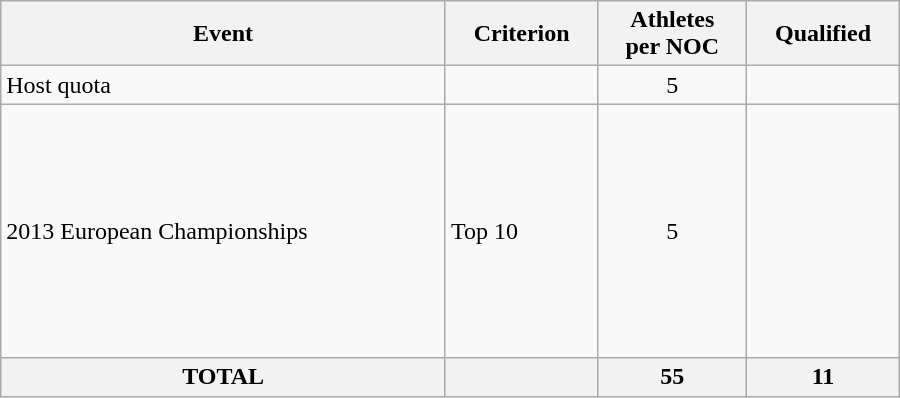<table class="wikitable" width=600>
<tr>
<th>Event</th>
<th>Criterion</th>
<th>Athletes<br>per NOC</th>
<th>Qualified</th>
</tr>
<tr>
<td>Host quota</td>
<td></td>
<td align=center>5</td>
<td></td>
</tr>
<tr>
<td>2013 European Championships</td>
<td>Top 10</td>
<td align=center>5</td>
<td><br><br><br><br><br><br><br><br><br></td>
</tr>
<tr>
<th colspan="1">TOTAL</th>
<th></th>
<th>55</th>
<th>11</th>
</tr>
</table>
